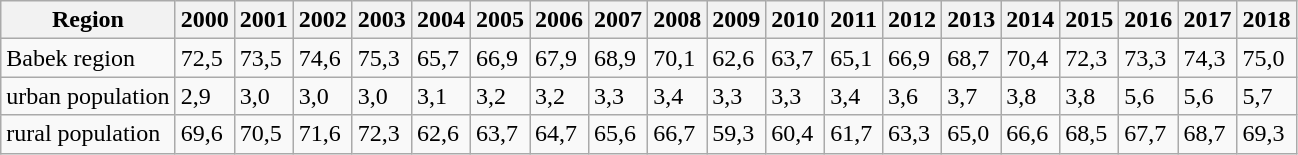<table class="wikitable">
<tr>
<th>Region</th>
<th>2000</th>
<th>2001</th>
<th>2002</th>
<th>2003</th>
<th>2004</th>
<th>2005</th>
<th>2006</th>
<th>2007</th>
<th>2008</th>
<th>2009</th>
<th>2010</th>
<th>2011</th>
<th>2012</th>
<th>2013</th>
<th>2014</th>
<th>2015</th>
<th>2016</th>
<th>2017</th>
<th>2018</th>
</tr>
<tr>
<td>Babek region</td>
<td>72,5</td>
<td>73,5</td>
<td>74,6</td>
<td>75,3</td>
<td>65,7</td>
<td>66,9</td>
<td>67,9</td>
<td>68,9</td>
<td>70,1</td>
<td>62,6</td>
<td>63,7</td>
<td>65,1</td>
<td>66,9</td>
<td>68,7</td>
<td>70,4</td>
<td>72,3</td>
<td>73,3</td>
<td>74,3</td>
<td>75,0</td>
</tr>
<tr>
<td>urban population</td>
<td>2,9</td>
<td>3,0</td>
<td>3,0</td>
<td>3,0</td>
<td>3,1</td>
<td>3,2</td>
<td>3,2</td>
<td>3,3</td>
<td>3,4</td>
<td>3,3</td>
<td>3,3</td>
<td>3,4</td>
<td>3,6</td>
<td>3,7</td>
<td>3,8</td>
<td>3,8</td>
<td>5,6</td>
<td>5,6</td>
<td>5,7</td>
</tr>
<tr>
<td>rural population</td>
<td>69,6</td>
<td>70,5</td>
<td>71,6</td>
<td>72,3</td>
<td>62,6</td>
<td>63,7</td>
<td>64,7</td>
<td>65,6</td>
<td>66,7</td>
<td>59,3</td>
<td>60,4</td>
<td>61,7</td>
<td>63,3</td>
<td>65,0</td>
<td>66,6</td>
<td>68,5</td>
<td>67,7</td>
<td>68,7</td>
<td>69,3</td>
</tr>
</table>
